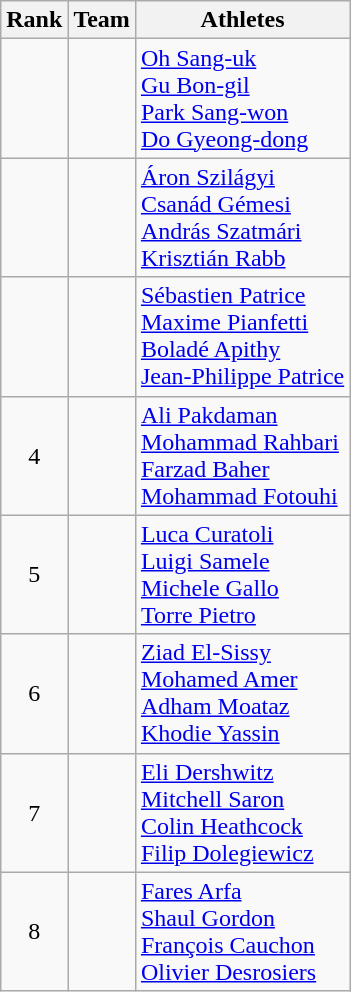<table class="wikitable sortable" style="text-align:center">
<tr>
<th>Rank</th>
<th>Team</th>
<th class="unsortable">Athletes</th>
</tr>
<tr>
<td></td>
<td align="left"></td>
<td align="left"><a href='#'>Oh Sang-uk</a><br><a href='#'>Gu Bon-gil</a><br><a href='#'>Park Sang-won</a><br><a href='#'>Do Gyeong-dong</a></td>
</tr>
<tr>
<td></td>
<td align="left"></td>
<td align="left"><a href='#'>Áron Szilágyi</a><br><a href='#'>Csanád Gémesi</a><br><a href='#'>András Szatmári</a><br><a href='#'>Krisztián Rabb</a></td>
</tr>
<tr>
<td></td>
<td align="left"></td>
<td align="left"><a href='#'>Sébastien Patrice</a><br><a href='#'>Maxime Pianfetti</a><br><a href='#'>Boladé Apithy</a><br><a href='#'>Jean-Philippe Patrice</a></td>
</tr>
<tr>
<td>4</td>
<td align="left"></td>
<td align="left"><a href='#'>Ali Pakdaman</a><br><a href='#'>Mohammad Rahbari</a><br><a href='#'>Farzad Baher</a><br><a href='#'>Mohammad Fotouhi</a></td>
</tr>
<tr>
<td>5</td>
<td align="left"></td>
<td align="left"><a href='#'>Luca Curatoli</a><br><a href='#'>Luigi Samele</a><br><a href='#'>Michele Gallo</a><br><a href='#'>Torre Pietro</a></td>
</tr>
<tr>
<td>6</td>
<td align="left"></td>
<td align="left"><a href='#'>Ziad El-Sissy</a><br><a href='#'>Mohamed Amer</a><br><a href='#'>Adham Moataz</a><br><a href='#'>Khodie Yassin</a></td>
</tr>
<tr>
<td>7</td>
<td align="left"></td>
<td align="left"><a href='#'>Eli Dershwitz</a><br><a href='#'>Mitchell Saron</a><br><a href='#'>Colin Heathcock</a><br><a href='#'>Filip Dolegiewicz</a></td>
</tr>
<tr>
<td>8</td>
<td align="left"></td>
<td align="left"><a href='#'>Fares Arfa</a><br><a href='#'>Shaul Gordon</a><br><a href='#'>François Cauchon</a><br><a href='#'>Olivier Desrosiers</a></td>
</tr>
</table>
